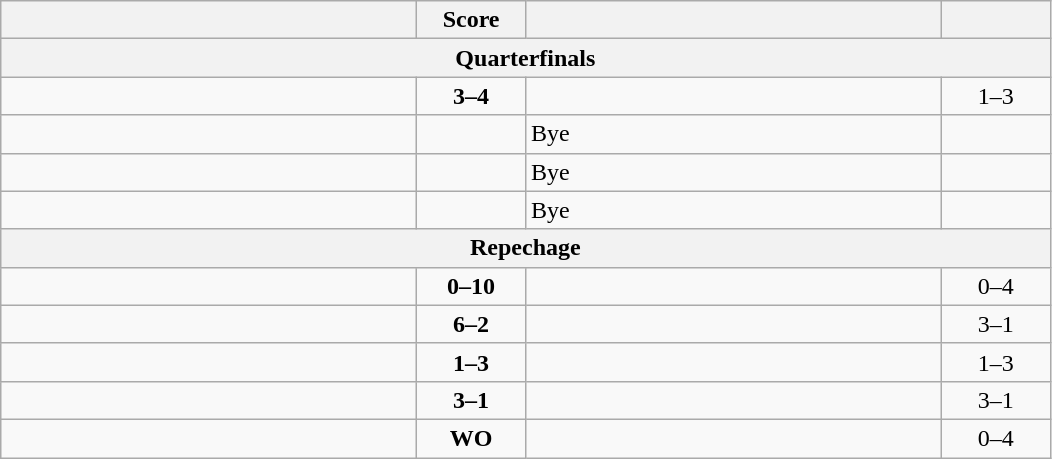<table class="wikitable" style="text-align: left; ">
<tr>
<th align="right" width="270"></th>
<th width="65">Score</th>
<th align="left" width="270"></th>
<th width="65"></th>
</tr>
<tr>
<th colspan=4>Quarterfinals</th>
</tr>
<tr>
<td></td>
<td align="center"><strong>3–4</strong></td>
<td><strong></strong></td>
<td align=center>1–3 <strong></strong></td>
</tr>
<tr>
<td><strong></strong></td>
<td></td>
<td>Bye</td>
<td></td>
</tr>
<tr>
<td><strong></strong></td>
<td></td>
<td>Bye</td>
<td></td>
</tr>
<tr>
<td><strong></strong></td>
<td></td>
<td>Bye</td>
<td></td>
</tr>
<tr>
<th colspan=4>Repechage</th>
</tr>
<tr>
<td></td>
<td align="center"><strong>0–10</strong></td>
<td><strong></strong></td>
<td align=center>0–4 <strong></strong></td>
</tr>
<tr>
<td><strong></strong></td>
<td align="center"><strong>6–2</strong></td>
<td></td>
<td align=center>3–1 <strong></strong></td>
</tr>
<tr>
<td></td>
<td align="center"><strong>1–3</strong></td>
<td><strong></strong></td>
<td align=center>1–3 <strong></strong></td>
</tr>
<tr>
<td><strong></strong></td>
<td align="center"><strong>3–1</strong></td>
<td></td>
<td align=center>3–1 <strong></strong></td>
</tr>
<tr>
<td></td>
<td align="center"><strong>WO</strong></td>
<td><strong></strong></td>
<td align=center>0–4 <strong></strong></td>
</tr>
</table>
